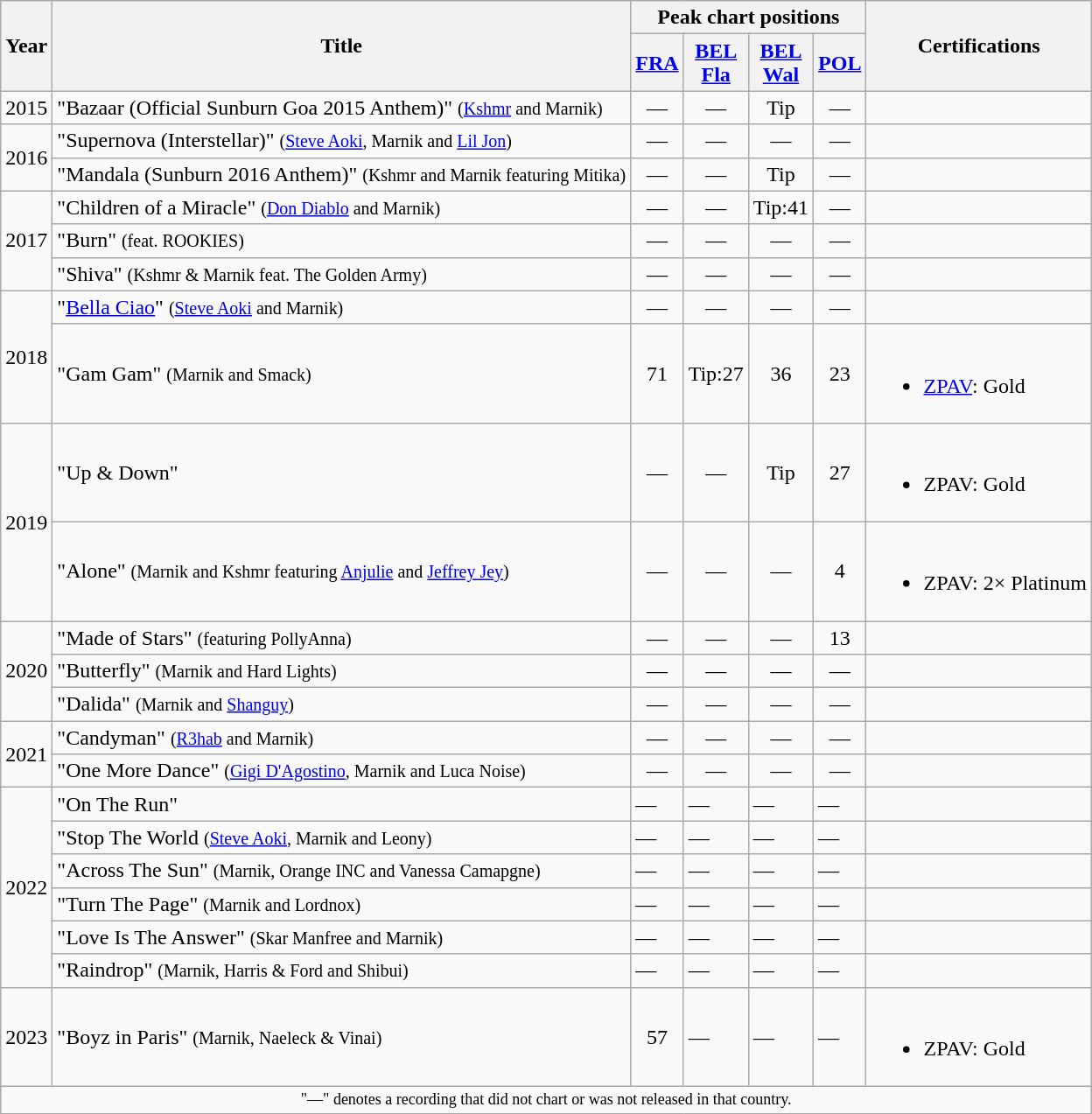<table class="wikitable plainrowheaders">
<tr>
<th align="center" rowspan="2">Year</th>
<th align="center" rowspan="2">Title</th>
<th align="center" colspan="4">Peak chart positions</th>
<th align="center" rowspan="2">Certifications</th>
</tr>
<tr>
<th width="20"><a href='#'>FRA</a><br></th>
<th width="20"><a href='#'>BEL<br>Fla</a><br></th>
<th width="20"><a href='#'>BEL<br>Wal</a><br></th>
<th width="20"><a href='#'>POL</a><br></th>
</tr>
<tr>
<td align="center">2015</td>
<td>"Bazaar (Official Sunburn Goa 2015 Anthem)" <small>(<a href='#'>Kshmr</a> and Marnik)</small></td>
<td align="center">—</td>
<td align="center">—</td>
<td align="center">Tip</td>
<td align="center">—</td>
<td></td>
</tr>
<tr>
<td align="center" rowspan="2">2016</td>
<td>"Supernova (Interstellar)" <small>(<a href='#'>Steve Aoki</a>, Marnik and <a href='#'>Lil Jon</a>)</small></td>
<td align="center">—</td>
<td align="center">—</td>
<td align="center">—</td>
<td align="center">—</td>
<td></td>
</tr>
<tr>
<td>"Mandala (Sunburn 2016 Anthem)" <small>(Kshmr and Marnik featuring Mitika)</small></td>
<td align="center">—</td>
<td align="center">—</td>
<td align="center">Tip</td>
<td align="center">—</td>
<td></td>
</tr>
<tr>
<td align="center" rowspan="3">2017</td>
<td>"Children of a Miracle" <small>(<a href='#'>Don Diablo</a> and Marnik)</small></td>
<td align="center">—</td>
<td align="center">—</td>
<td align="center">Tip:41</td>
<td align="center">—</td>
<td></td>
</tr>
<tr>
<td>"Burn" <small>(feat. ROOKIES)</small></td>
<td align="center">—</td>
<td align="center">—</td>
<td align="center">—</td>
<td align="center">—</td>
<td></td>
</tr>
<tr>
<td>"Shiva" <small>(Kshmr & Marnik feat. The Golden Army)</small></td>
<td align="center">—</td>
<td align="center">—</td>
<td align="center">—</td>
<td align="center">—</td>
<td></td>
</tr>
<tr>
<td align="center" rowspan="2">2018</td>
<td>"<a href='#'>Bella Ciao</a>" <small>(<a href='#'>Steve Aoki</a> and Marnik)</small></td>
<td align="center">—</td>
<td align="center">—</td>
<td align="center">—</td>
<td align="center">—</td>
<td></td>
</tr>
<tr>
<td>"Gam Gam" <small>(Marnik and Smack)</small></td>
<td align="center">71</td>
<td align="center">Tip:27</td>
<td align="center">36</td>
<td align="center">23</td>
<td><br><ul><li><a href='#'>ZPAV</a>: Gold</li></ul></td>
</tr>
<tr>
<td align="center" rowspan="2">2019</td>
<td>"Up & Down"</td>
<td align="center">—</td>
<td align="center">—</td>
<td align="center">Tip</td>
<td align="center">27</td>
<td><br><ul><li>ZPAV: Gold</li></ul></td>
</tr>
<tr>
<td>"Alone" <small>(Marnik and Kshmr featuring <a href='#'>Anjulie</a> and <a href='#'>Jeffrey Jey</a>)</small></td>
<td align="center">—</td>
<td align="center">—</td>
<td align="center">—</td>
<td align="center">4</td>
<td><br><ul><li>ZPAV: 2× Platinum</li></ul></td>
</tr>
<tr>
<td rowspan="3" align="center">2020</td>
<td>"Made of Stars" <small>(featuring PollyAnna)</small></td>
<td align="center">—</td>
<td align="center">—</td>
<td align="center">—</td>
<td align="center">13</td>
<td></td>
</tr>
<tr>
<td>"Butterfly" <small>(Marnik and Hard Lights)</small></td>
<td align="center">—</td>
<td align="center">—</td>
<td align="center">—</td>
<td align="center">—</td>
<td></td>
</tr>
<tr>
<td>"Dalida" <small>(Marnik and <a href='#'>Shanguy</a>)</small></td>
<td align="center">—</td>
<td align="center">—</td>
<td align="center">—</td>
<td align="center">—</td>
<td></td>
</tr>
<tr>
<td rowspan="2">2021</td>
<td>"Candyman" <small>(<a href='#'>R3hab</a> and Marnik)</small></td>
<td align="center">—</td>
<td align="center">—</td>
<td align="center">—</td>
<td align="center">—</td>
<td></td>
</tr>
<tr>
<td>"One More Dance" <small>(<a href='#'>Gigi D'Agostino</a>, Marnik and Luca Noise)</small></td>
<td align="center">—</td>
<td align="center">—</td>
<td align="center">—</td>
<td align="center">—</td>
<td></td>
</tr>
<tr>
<td rowspan="6">2022</td>
<td>"On The Run"</td>
<td>—</td>
<td>—</td>
<td>—</td>
<td>—</td>
<td></td>
</tr>
<tr>
<td>"Stop The World <small>(<a href='#'>Steve Aoki</a>, Marnik and Leony)</small></td>
<td>—</td>
<td>—</td>
<td>—</td>
<td>—</td>
<td></td>
</tr>
<tr>
<td>"Across The Sun" <small>(Marnik, Orange INC and Vanessa Camapgne)</small></td>
<td>—</td>
<td>—</td>
<td>—</td>
<td>—</td>
<td></td>
</tr>
<tr>
<td>"Turn The Page" <small>(Marnik and Lordnox)</small></td>
<td>—</td>
<td>—</td>
<td>—</td>
<td>—</td>
<td></td>
</tr>
<tr>
<td>"Love Is The Answer" <small>(Skar  Manfree and Marnik)</small></td>
<td>—</td>
<td>—</td>
<td>—</td>
<td>—</td>
<td></td>
</tr>
<tr>
<td>"Raindrop" <small>(Marnik, Harris & Ford and Shibui)</small></td>
<td>—</td>
<td>—</td>
<td>—</td>
<td>—</td>
<td></td>
</tr>
<tr>
<td>2023</td>
<td>"Boyz in Paris" <small>(Marnik, Naeleck & Vinai)</small></td>
<td align=center>57<br></td>
<td>—</td>
<td>—</td>
<td>—</td>
<td><br><ul><li>ZPAV: Gold</li></ul></td>
</tr>
<tr>
<td align="center" colspan="7" style="font-size:9pt">"—" denotes a recording that did not chart or was not released in that country.</td>
</tr>
</table>
